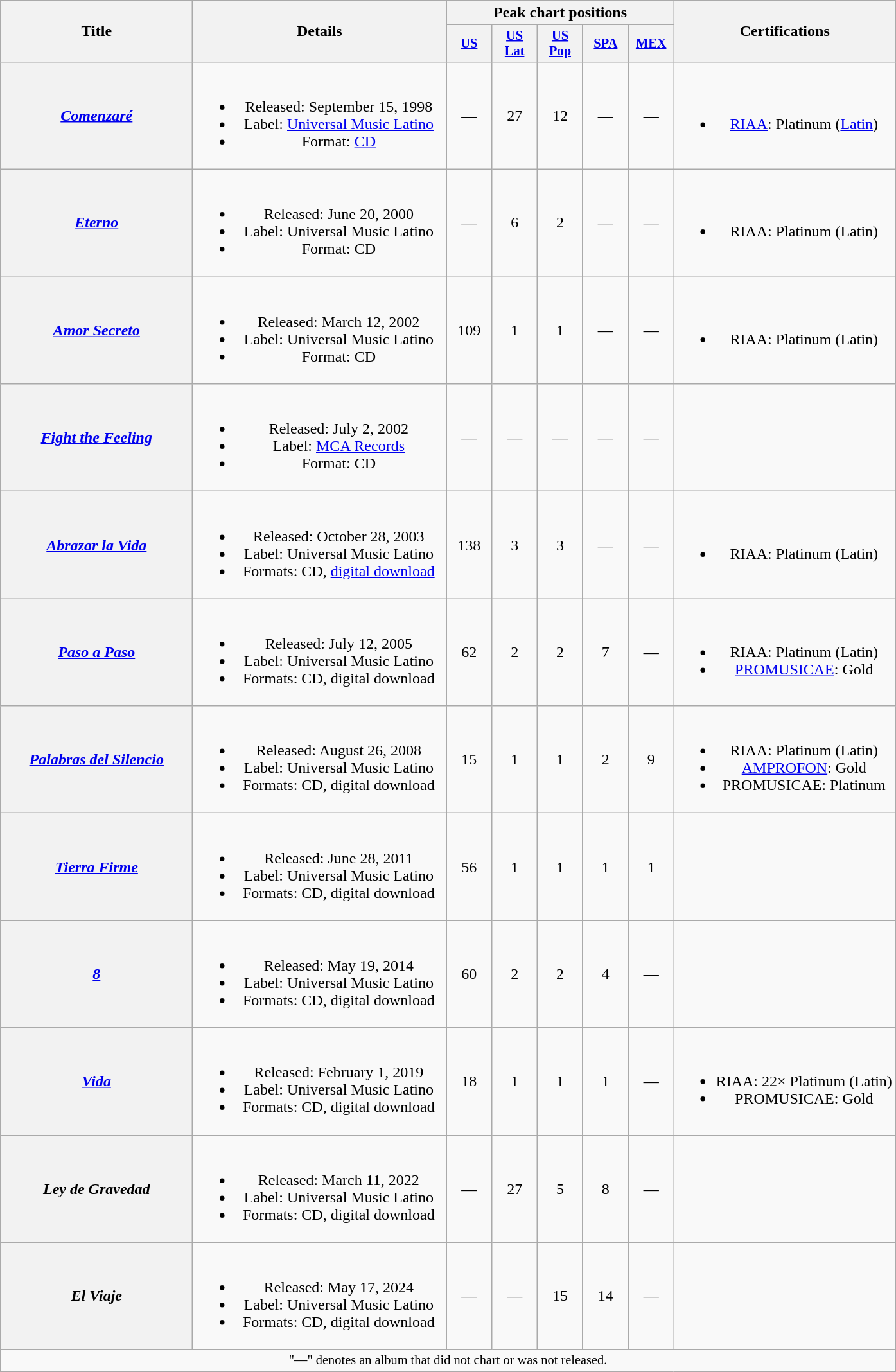<table class="wikitable plainrowheaders" style="text-align:center;">
<tr>
<th scope="col" rowspan="2" style="width:12em;">Title</th>
<th scope="col" rowspan="2" style="width:16em;">Details</th>
<th scope="col" colspan="5">Peak chart positions</th>
<th scope="col" rowspan="2">Certifications</th>
</tr>
<tr>
<th scope="col" style="width:3em;font-size:85%;"><a href='#'>US</a><br></th>
<th scope="col" style="width:3em;font-size:85%;"><a href='#'>US<br>Lat</a><br></th>
<th scope="col" style="width:3em;font-size:85%;"><a href='#'>US<br>Pop</a><br></th>
<th scope="col" style="width:3em;font-size:85%;"><a href='#'>SPA</a><br></th>
<th scope="col" style="width:3em;font-size:85%;"><a href='#'>MEX</a><br></th>
</tr>
<tr>
<th scope="row"><em><a href='#'>Comenzaré</a></em></th>
<td><br><ul><li>Released: September 15, 1998</li><li>Label: <a href='#'>Universal Music Latino</a></li><li>Format: <a href='#'>CD</a></li></ul></td>
<td>—</td>
<td>27</td>
<td>12</td>
<td>—</td>
<td>—</td>
<td><br><ul><li><a href='#'>RIAA</a>: Platinum <span>(<a href='#'>Latin</a>)</span></li></ul></td>
</tr>
<tr>
<th scope="row"><em><a href='#'>Eterno</a></em></th>
<td><br><ul><li>Released: June 20, 2000</li><li>Label: Universal Music Latino</li><li>Format: CD</li></ul></td>
<td>—</td>
<td>6</td>
<td>2</td>
<td>—</td>
<td>—</td>
<td><br><ul><li>RIAA: Platinum <span>(Latin)</span></li></ul></td>
</tr>
<tr>
<th scope="row"><em><a href='#'>Amor Secreto</a></em></th>
<td><br><ul><li>Released: March 12, 2002</li><li>Label: Universal Music Latino</li><li>Format: CD</li></ul></td>
<td>109</td>
<td>1</td>
<td>1</td>
<td>—</td>
<td>—</td>
<td><br><ul><li>RIAA: Platinum <span>(Latin)</span></li></ul></td>
</tr>
<tr>
<th scope="row"><em><a href='#'>Fight the Feeling</a></em></th>
<td><br><ul><li>Released: July 2, 2002</li><li>Label: <a href='#'>MCA Records</a></li><li>Format: CD</li></ul></td>
<td>—</td>
<td>—</td>
<td>—</td>
<td>—</td>
<td>—</td>
<td></td>
</tr>
<tr>
<th scope="row"><em><a href='#'>Abrazar la Vida</a></em></th>
<td><br><ul><li>Released: October 28, 2003</li><li>Label: Universal Music Latino</li><li>Formats: CD, <a href='#'>digital download</a></li></ul></td>
<td>138</td>
<td>3</td>
<td>3</td>
<td>—</td>
<td>—</td>
<td><br><ul><li>RIAA: Platinum <span>(Latin)</span></li></ul></td>
</tr>
<tr>
<th scope="row"><em><a href='#'>Paso a Paso</a></em></th>
<td><br><ul><li>Released: July 12, 2005</li><li>Label: Universal Music Latino</li><li>Formats: CD, digital download</li></ul></td>
<td>62</td>
<td>2</td>
<td>2</td>
<td>7</td>
<td>—</td>
<td><br><ul><li>RIAA: Platinum <span>(Latin)</span></li><li><a href='#'>PROMUSICAE</a>: Gold</li></ul></td>
</tr>
<tr>
<th scope="row"><em><a href='#'>Palabras del Silencio</a></em></th>
<td><br><ul><li>Released: August 26, 2008</li><li>Label: Universal Music Latino</li><li>Formats: CD, digital download</li></ul></td>
<td>15</td>
<td>1</td>
<td>1</td>
<td>2</td>
<td>9</td>
<td><br><ul><li>RIAA: Platinum <span>(Latin)</span></li><li><a href='#'>AMPROFON</a>: Gold</li><li>PROMUSICAE: Platinum</li></ul></td>
</tr>
<tr>
<th scope="row"><em><a href='#'>Tierra Firme</a></em></th>
<td><br><ul><li>Released: June 28, 2011</li><li>Label: Universal Music Latino</li><li>Formats: CD, digital download</li></ul></td>
<td>56</td>
<td>1</td>
<td>1</td>
<td>1</td>
<td>1</td>
<td></td>
</tr>
<tr>
<th scope="row"><em><a href='#'>8</a></em></th>
<td><br><ul><li>Released: May 19, 2014</li><li>Label: Universal Music Latino</li><li>Formats: CD, digital download</li></ul></td>
<td>60</td>
<td>2</td>
<td>2</td>
<td>4</td>
<td>—</td>
<td></td>
</tr>
<tr>
<th scope="row"><em><a href='#'>Vida</a></em></th>
<td><br><ul><li>Released: February 1, 2019</li><li>Label: Universal Music Latino</li><li>Formats: CD, digital download</li></ul></td>
<td>18</td>
<td>1</td>
<td>1</td>
<td>1</td>
<td>—</td>
<td><br><ul><li>RIAA: 22× Platinum <span>(Latin)</span></li><li>PROMUSICAE: Gold</li></ul></td>
</tr>
<tr>
<th scope="row"><em>Ley de Gravedad</em></th>
<td><br><ul><li>Released: March 11, 2022</li><li>Label: Universal Music Latino</li><li>Formats: CD, digital download</li></ul></td>
<td>—</td>
<td>27</td>
<td>5</td>
<td>8</td>
<td>—</td>
<td></td>
</tr>
<tr>
<th scope="row"><em>El Viaje</em></th>
<td><br><ul><li>Released: May 17, 2024</li><li>Label: Universal Music Latino</li><li>Formats: CD, digital download</li></ul></td>
<td>—</td>
<td>—</td>
<td>15</td>
<td>14</td>
<td>—</td>
<td></td>
</tr>
<tr>
<td colspan="20" style="font-size:85%;">"—" denotes an album that did not chart or was not released.</td>
</tr>
</table>
